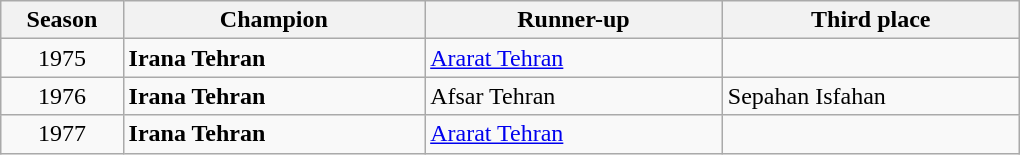<table class="wikitable" width="680">
<tr>
<th width="80">Season</th>
<th width="220">Champion</th>
<th width="220">Runner-up</th>
<th width="220">Third place</th>
</tr>
<tr>
<td align="center">1975</td>
<td><strong>Irana Tehran</strong></td>
<td><a href='#'>Ararat Tehran</a></td>
<td></td>
</tr>
<tr>
<td align="center">1976</td>
<td><strong>Irana Tehran</strong></td>
<td>Afsar Tehran</td>
<td>Sepahan Isfahan</td>
</tr>
<tr>
<td align="center">1977</td>
<td><strong>Irana Tehran</strong></td>
<td><a href='#'>Ararat Tehran</a></td>
<td></td>
</tr>
</table>
